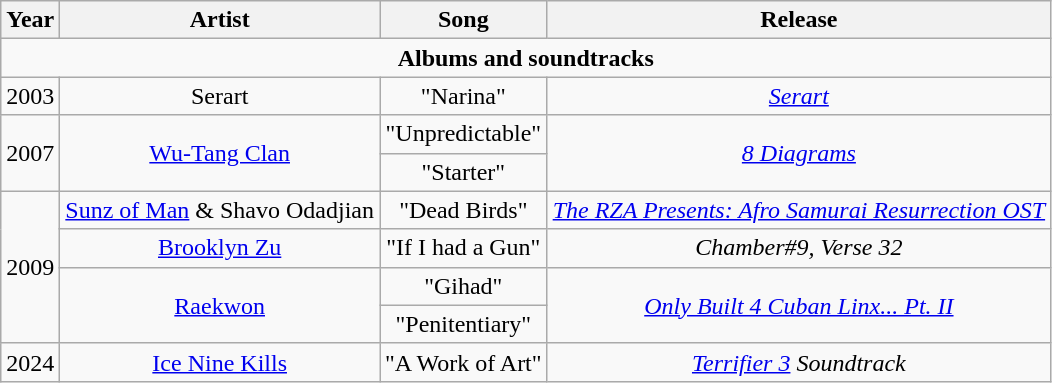<table class="wikitable" style="text-align: center">
<tr>
<th>Year</th>
<th>Artist</th>
<th>Song</th>
<th>Release</th>
</tr>
<tr>
<td colspan=12><strong>Albums and soundtracks</strong></td>
</tr>
<tr>
<td>2003</td>
<td>Serart</td>
<td>"Narina"</td>
<td><em><a href='#'>Serart</a></em></td>
</tr>
<tr>
<td rowspan="2">2007</td>
<td rowspan="2"><a href='#'>Wu-Tang Clan</a></td>
<td>"Unpredictable"</td>
<td rowspan="2"><em><a href='#'>8 Diagrams</a></em></td>
</tr>
<tr>
<td>"Starter"</td>
</tr>
<tr>
<td rowspan="4">2009</td>
<td><a href='#'>Sunz of Man</a> & Shavo Odadjian</td>
<td>"Dead Birds"</td>
<td><em><a href='#'>The RZA Presents: Afro Samurai Resurrection OST</a></em></td>
</tr>
<tr>
<td><a href='#'>Brooklyn Zu</a></td>
<td>"If I had a Gun"</td>
<td><em>Chamber#9, Verse 32</em></td>
</tr>
<tr>
<td rowspan="2"><a href='#'>Raekwon</a></td>
<td>"Gihad"</td>
<td rowspan="2"><em><a href='#'>Only Built 4 Cuban Linx... Pt. II</a></em></td>
</tr>
<tr>
<td>"Penitentiary"</td>
</tr>
<tr>
<td>2024</td>
<td><a href='#'>Ice Nine Kills</a></td>
<td>"A Work of Art"</td>
<td><em><a href='#'>Terrifier 3</a> Soundtrack</em></td>
</tr>
</table>
